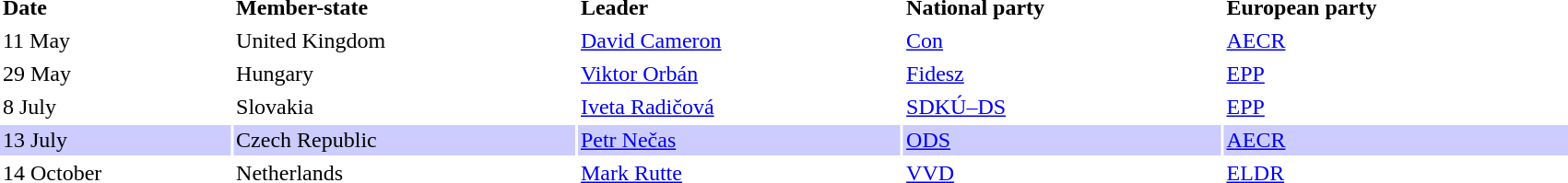<table border=0 cellpadding=2 cellspacing=2 width=90%>
<tr ----bgcolor=lightgrey>
<td><strong>Date</strong></td>
<td><strong>Member-state</strong></td>
<td><strong>Leader</strong></td>
<td><strong>National party</strong></td>
<td><strong>European party</strong></td>
</tr>
<tr ----bgcolor=#CCCCFF>
<td>11 May</td>
<td>United Kingdom</td>
<td><a href='#'>David Cameron</a></td>
<td><a href='#'>Con</a></td>
<td><a href='#'>AECR</a></td>
</tr>
<tr ----bgcolor=#DDEEFF>
<td>29 May</td>
<td>Hungary</td>
<td><a href='#'>Viktor Orbán</a></td>
<td><a href='#'>Fidesz</a></td>
<td><a href='#'>EPP</a></td>
</tr>
<tr ----bgcolor=#DDEEFF>
<td>8 July</td>
<td>Slovakia</td>
<td><a href='#'>Iveta Radičová</a></td>
<td><a href='#'>SDKÚ–DS</a></td>
<td><a href='#'>EPP</a></td>
</tr>
<tr ---- bgcolor=#CCCCFF>
<td>13 July</td>
<td>Czech Republic</td>
<td><a href='#'>Petr Nečas</a></td>
<td><a href='#'>ODS</a></td>
<td><a href='#'>AECR</a></td>
</tr>
<tr ----bgcolor=#FFFFDD>
<td>14 October</td>
<td>Netherlands</td>
<td><a href='#'>Mark Rutte</a></td>
<td><a href='#'>VVD</a></td>
<td><a href='#'>ELDR</a></td>
</tr>
</table>
